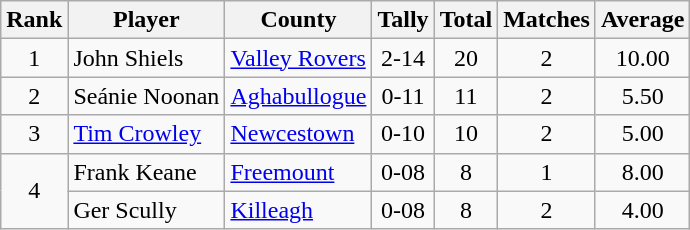<table class="wikitable">
<tr>
<th>Rank</th>
<th>Player</th>
<th>County</th>
<th>Tally</th>
<th>Total</th>
<th>Matches</th>
<th>Average</th>
</tr>
<tr>
<td rowspan=1 align=center>1</td>
<td>John Shiels</td>
<td><a href='#'>Valley Rovers</a></td>
<td align=center>2-14</td>
<td align=center>20</td>
<td align=center>2</td>
<td align=center>10.00</td>
</tr>
<tr>
<td rowspan=1 align=center>2</td>
<td>Seánie Noonan</td>
<td><a href='#'>Aghabullogue</a></td>
<td align=center>0-11</td>
<td align=center>11</td>
<td align=center>2</td>
<td align=center>5.50</td>
</tr>
<tr>
<td rowspan=1 align=center>3</td>
<td><a href='#'>Tim Crowley</a></td>
<td><a href='#'>Newcestown</a></td>
<td align=center>0-10</td>
<td align=center>10</td>
<td align=center>2</td>
<td align=center>5.00</td>
</tr>
<tr>
<td rowspan=2 align=center>4</td>
<td>Frank Keane</td>
<td><a href='#'>Freemount</a></td>
<td align=center>0-08</td>
<td align=center>8</td>
<td align=center>1</td>
<td align=center>8.00</td>
</tr>
<tr>
<td>Ger Scully</td>
<td><a href='#'>Killeagh</a></td>
<td align=center>0-08</td>
<td align=center>8</td>
<td align=center>2</td>
<td align=center>4.00</td>
</tr>
</table>
